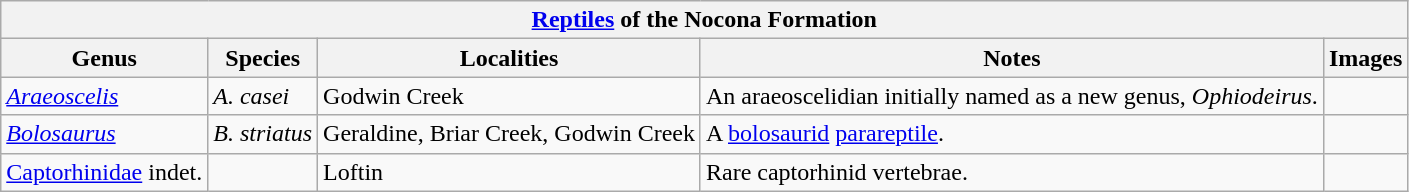<table class="wikitable" align="center">
<tr>
<th colspan="5" align="center"><strong><a href='#'>Reptiles</a> of the Nocona Formation</strong></th>
</tr>
<tr>
<th>Genus</th>
<th>Species</th>
<th>Localities</th>
<th>Notes</th>
<th>Images</th>
</tr>
<tr>
<td><em><a href='#'>Araeoscelis</a></em></td>
<td><em>A. casei</em></td>
<td>Godwin Creek</td>
<td>An araeoscelidian initially named as a new genus, <em>Ophiodeirus</em>.</td>
<td></td>
</tr>
<tr>
<td><em><a href='#'>Bolosaurus</a></em></td>
<td><em>B. striatus</em></td>
<td>Geraldine, Briar Creek, Godwin Creek</td>
<td>A <a href='#'>bolosaurid</a> <a href='#'>parareptile</a>.</td>
<td></td>
</tr>
<tr>
<td><a href='#'>Captorhinidae</a> indet.</td>
<td></td>
<td>Loftin</td>
<td>Rare captorhinid vertebrae.</td>
<td></td>
</tr>
</table>
